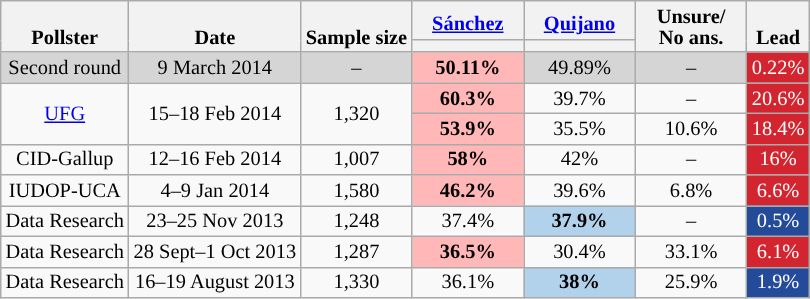<table class="nowrap wikitable" style="text-align:center;font-size:85%;line-height:14px">
<tr style="vertical-align:bottom">
<th rowspan="2">Pollster</th>
<th rowspan="2">Date</th>
<th rowspan="2">Sample size</th>
<th style="width:5em"><a href='#'>Sánchez</a><br></th>
<th style="width:5em"><a href='#'>Quijano</a><br></th>
<th rowspan="2" style="width:5em">Unsure/<br>No ans.</th>
<th rowspan="2">Lead</th>
</tr>
<tr>
<th style="background:"></th>
<th style="background:"></th>
</tr>
<tr style="background:#D5D5D5;">
<td>Second round</td>
<td>9 March 2014</td>
<td>–</td>
<td style="background:#ffb7b7;font-weight:bold">50.11%</td>
<td>49.89%</td>
<td>–</td>
<td style=background:#D3252F;color:white>0.22%</td>
</tr>
<tr>
<td rowspan="2"><a href='#'>UFG</a></td>
<td rowspan="2">15–18 Feb 2014</td>
<td rowspan="2">1,320</td>
<td style="background:#ffb7b7;font-weight:bold">60.3%</td>
<td>39.7%</td>
<td>–</td>
<td style=background:#D3252F;color:white>20.6%</td>
</tr>
<tr>
<td style="background:#ffb7b7;font-weight:bold">53.9%</td>
<td>35.5%</td>
<td>10.6%</td>
<td style=background:#D3252F;color:white>18.4%</td>
</tr>
<tr>
<td>CID-Gallup</td>
<td>12–16 Feb 2014</td>
<td>1,007</td>
<td style="background:#ffb7b7;font-weight:bold">58%</td>
<td>42%</td>
<td>–</td>
<td style=background:#D3252F;color:white>16%</td>
</tr>
<tr>
<td>IUDOP-UCA</td>
<td>4–9 Jan 2014</td>
<td>1,580</td>
<td style="background:#ffb7b7;font-weight:bold">46.2%</td>
<td>39.6%</td>
<td>6.8%</td>
<td style=background:#D3252F;color:white>6.6%</td>
</tr>
<tr>
<td>Data Research</td>
<td>23–25 Nov 2013</td>
<td>1,248</td>
<td>37.4%</td>
<td style="background:#b2d1ea;font-weight:bold">37.9%</td>
<td>–</td>
<td style=background:#234B9A;color:white>0.5%</td>
</tr>
<tr>
<td>Data Research</td>
<td>28 Sept–1 Oct 2013</td>
<td>1,287</td>
<td style="background:#ffb7b7;font-weight:bold">36.5%</td>
<td>30.4%</td>
<td>33.1%</td>
<td style=background:#D3252F;color:white>6.1%</td>
</tr>
<tr>
<td>Data Research</td>
<td>16–19 August 2013</td>
<td>1,330</td>
<td>36.1%</td>
<td style="background:#b2d1ea;font-weight:bold">38%</td>
<td>25.9%</td>
<td style=background:#234B9A;color:white>1.9%</td>
</tr>
</table>
